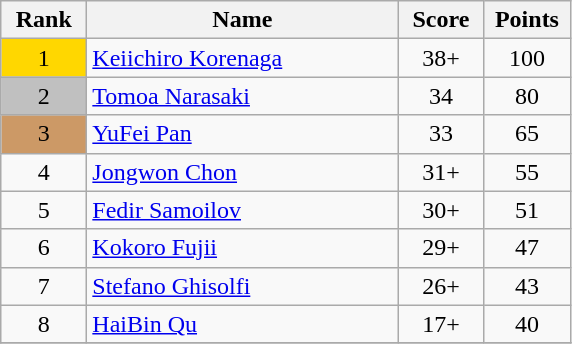<table class="wikitable">
<tr>
<th width = "50">Rank</th>
<th width = "200">Name</th>
<th width = "50">Score</th>
<th width = "50">Points</th>
</tr>
<tr>
<td align="center" style="background: gold">1</td>
<td> <a href='#'>Keiichiro Korenaga</a></td>
<td align="center">38+</td>
<td align="center">100</td>
</tr>
<tr>
<td align="center" style="background: silver">2</td>
<td> <a href='#'>Tomoa Narasaki</a></td>
<td align="center">34</td>
<td align="center">80</td>
</tr>
<tr>
<td align="center" style="background: #cc9966">3</td>
<td> <a href='#'>YuFei Pan</a></td>
<td align="center">33</td>
<td align="center">65</td>
</tr>
<tr>
<td align="center">4</td>
<td> <a href='#'>Jongwon Chon</a></td>
<td align="center">31+</td>
<td align="center">55</td>
</tr>
<tr>
<td align="center">5</td>
<td> <a href='#'>Fedir Samoilov</a></td>
<td align="center">30+</td>
<td align="center">51</td>
</tr>
<tr>
<td align="center">6</td>
<td> <a href='#'>Kokoro Fujii</a></td>
<td align="center">29+</td>
<td align="center">47</td>
</tr>
<tr>
<td align="center">7</td>
<td> <a href='#'>Stefano Ghisolfi</a></td>
<td align="center">26+</td>
<td align="center">43</td>
</tr>
<tr>
<td align="center">8</td>
<td> <a href='#'>HaiBin Qu</a></td>
<td align="center">17+</td>
<td align="center">40</td>
</tr>
<tr>
</tr>
</table>
